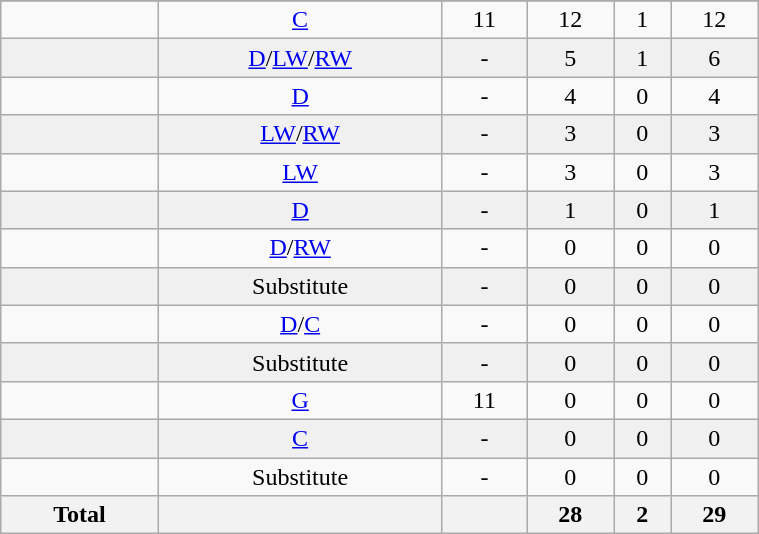<table class="wikitable sortable" width ="40%">
<tr align="center">
</tr>
<tr align="center" bgcolor="">
<td></td>
<td><a href='#'>C</a></td>
<td>11</td>
<td>12</td>
<td>1</td>
<td>12</td>
</tr>
<tr align="center" bgcolor="f0f0f0">
<td></td>
<td><a href='#'>D</a>/<a href='#'>LW</a>/<a href='#'>RW</a></td>
<td>-</td>
<td>5</td>
<td>1</td>
<td>6</td>
</tr>
<tr align="center" bgcolor="">
<td></td>
<td><a href='#'>D</a></td>
<td>-</td>
<td>4</td>
<td>0</td>
<td>4</td>
</tr>
<tr align="center" bgcolor="f0f0f0">
<td></td>
<td><a href='#'>LW</a>/<a href='#'>RW</a></td>
<td>-</td>
<td>3</td>
<td>0</td>
<td>3</td>
</tr>
<tr align="center" bgcolor="">
<td></td>
<td><a href='#'>LW</a></td>
<td>-</td>
<td>3</td>
<td>0</td>
<td>3</td>
</tr>
<tr align="center" bgcolor="f0f0f0">
<td></td>
<td><a href='#'>D</a></td>
<td>-</td>
<td>1</td>
<td>0</td>
<td>1</td>
</tr>
<tr align="center" bgcolor="">
<td></td>
<td><a href='#'>D</a>/<a href='#'>RW</a></td>
<td>-</td>
<td>0</td>
<td>0</td>
<td>0</td>
</tr>
<tr align="center" bgcolor="f0f0f0">
<td></td>
<td>Substitute</td>
<td>-</td>
<td>0</td>
<td>0</td>
<td>0</td>
</tr>
<tr align="center" bgcolor="">
<td></td>
<td><a href='#'>D</a>/<a href='#'>C</a></td>
<td>-</td>
<td>0</td>
<td>0</td>
<td>0</td>
</tr>
<tr align="center" bgcolor="f0f0f0">
<td></td>
<td>Substitute</td>
<td>-</td>
<td>0</td>
<td>0</td>
<td>0</td>
</tr>
<tr align="center" bgcolor="">
<td></td>
<td><a href='#'>G</a></td>
<td>11</td>
<td>0</td>
<td>0</td>
<td>0</td>
</tr>
<tr align="center" bgcolor="f0f0f0">
<td></td>
<td><a href='#'>C</a></td>
<td>-</td>
<td>0</td>
<td>0</td>
<td>0</td>
</tr>
<tr align="center" bgcolor="">
<td></td>
<td>Substitute</td>
<td>-</td>
<td>0</td>
<td>0</td>
<td>0</td>
</tr>
<tr>
<th>Total</th>
<th></th>
<th></th>
<th>28</th>
<th>2</th>
<th>29</th>
</tr>
</table>
